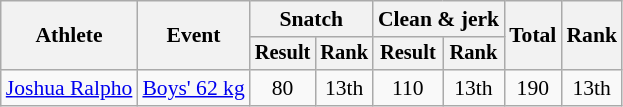<table class=wikitable style="text-align:center; font-size:90%">
<tr>
<th rowspan="2">Athlete</th>
<th rowspan="2">Event</th>
<th colspan="2">Snatch</th>
<th colspan="2">Clean & jerk</th>
<th rowspan="2">Total</th>
<th rowspan="2">Rank</th>
</tr>
<tr style="font-size:95%">
<th>Result</th>
<th>Rank</th>
<th>Result</th>
<th>Rank</th>
</tr>
<tr>
<td><a href='#'>Joshua Ralpho</a></td>
<td><a href='#'>Boys' 62 kg</a></td>
<td>80</td>
<td>13th</td>
<td>110</td>
<td>13th</td>
<td>190</td>
<td>13th</td>
</tr>
</table>
